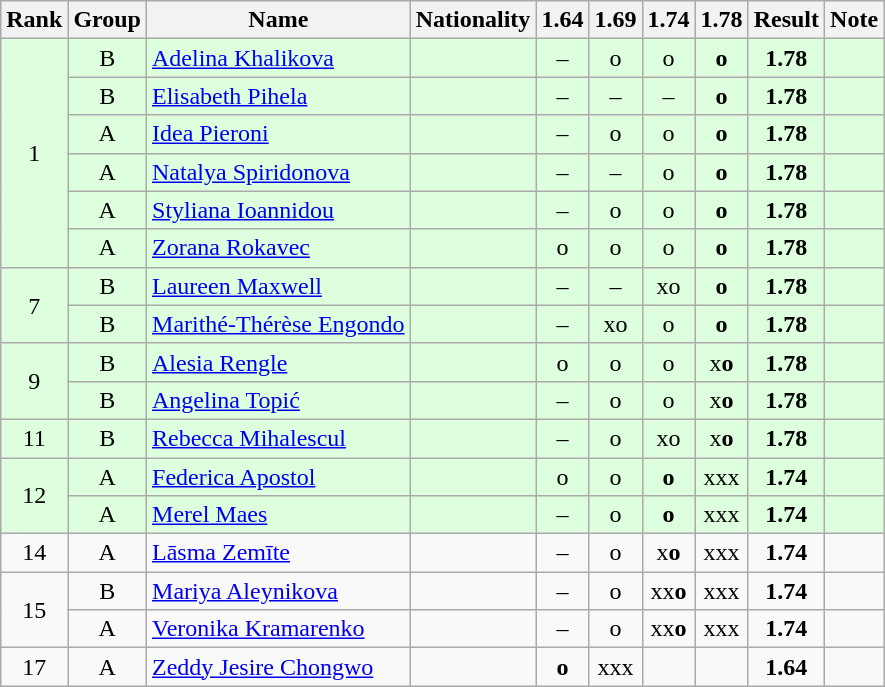<table class="wikitable sortable" style="text-align:center">
<tr>
<th>Rank</th>
<th>Group</th>
<th>Name</th>
<th>Nationality</th>
<th>1.64</th>
<th>1.69</th>
<th>1.74</th>
<th>1.78</th>
<th>Result</th>
<th>Note</th>
</tr>
<tr bgcolor=ddffdd>
<td rowspan=6>1</td>
<td>B</td>
<td align=left><a href='#'>Adelina Khalikova</a></td>
<td align=left></td>
<td>–</td>
<td>o</td>
<td>o</td>
<td><strong>o</strong></td>
<td><strong>1.78</strong></td>
<td></td>
</tr>
<tr bgcolor=ddffdd>
<td>B</td>
<td align=left><a href='#'>Elisabeth Pihela</a></td>
<td align=left></td>
<td>–</td>
<td>–</td>
<td>–</td>
<td><strong>o</strong></td>
<td><strong>1.78</strong></td>
<td></td>
</tr>
<tr bgcolor=ddffdd>
<td>A</td>
<td align=left><a href='#'>Idea Pieroni</a></td>
<td align=left></td>
<td>–</td>
<td>o</td>
<td>o</td>
<td><strong>o</strong></td>
<td><strong>1.78</strong></td>
<td></td>
</tr>
<tr bgcolor=ddffdd>
<td>A</td>
<td align=left><a href='#'>Natalya Spiridonova</a></td>
<td align=left></td>
<td>–</td>
<td>–</td>
<td>o</td>
<td><strong>o</strong></td>
<td><strong>1.78</strong></td>
<td></td>
</tr>
<tr bgcolor=ddffdd>
<td>A</td>
<td align=left><a href='#'>Styliana Ioannidou</a></td>
<td align=left></td>
<td>–</td>
<td>o</td>
<td>o</td>
<td><strong>o</strong></td>
<td><strong>1.78</strong></td>
<td></td>
</tr>
<tr bgcolor=ddffdd>
<td>A</td>
<td align=left><a href='#'>Zorana Rokavec</a></td>
<td align=left></td>
<td>o</td>
<td>o</td>
<td>o</td>
<td><strong>o</strong></td>
<td><strong>1.78</strong></td>
<td></td>
</tr>
<tr bgcolor=ddffdd>
<td rowspan=2>7</td>
<td>B</td>
<td align=left><a href='#'>Laureen Maxwell</a></td>
<td align=left></td>
<td>–</td>
<td>–</td>
<td>xo</td>
<td><strong>o</strong></td>
<td><strong>1.78</strong></td>
<td></td>
</tr>
<tr bgcolor=ddffdd>
<td>B</td>
<td align=left><a href='#'>Marithé-Thérèse Engondo</a></td>
<td align=left></td>
<td>–</td>
<td>xo</td>
<td>o</td>
<td><strong>o</strong></td>
<td><strong>1.78</strong></td>
<td></td>
</tr>
<tr bgcolor=ddffdd>
<td rowspan=2>9</td>
<td>B</td>
<td align=left><a href='#'>Alesia Rengle</a></td>
<td align=left></td>
<td>o</td>
<td>o</td>
<td>o</td>
<td>x<strong>o</strong></td>
<td><strong>1.78</strong></td>
<td></td>
</tr>
<tr bgcolor=ddffdd>
<td>B</td>
<td align=left><a href='#'>Angelina Topić</a></td>
<td align=left></td>
<td>–</td>
<td>o</td>
<td>o</td>
<td>x<strong>o</strong></td>
<td><strong>1.78</strong></td>
<td></td>
</tr>
<tr bgcolor=ddffdd>
<td>11</td>
<td>B</td>
<td align=left><a href='#'>Rebecca Mihalescul</a></td>
<td align=left></td>
<td>–</td>
<td>o</td>
<td>xo</td>
<td>x<strong>o</strong></td>
<td><strong>1.78</strong></td>
<td></td>
</tr>
<tr bgcolor=ddffdd>
<td rowspan=2>12</td>
<td>A</td>
<td align=left><a href='#'>Federica Apostol</a></td>
<td align=left></td>
<td>o</td>
<td>o</td>
<td><strong>o</strong></td>
<td>xxx</td>
<td><strong>1.74</strong></td>
<td></td>
</tr>
<tr bgcolor=ddffdd>
<td>A</td>
<td align=left><a href='#'>Merel Maes</a></td>
<td align=left></td>
<td>–</td>
<td>o</td>
<td><strong>o</strong></td>
<td>xxx</td>
<td><strong>1.74</strong></td>
<td></td>
</tr>
<tr>
<td>14</td>
<td>A</td>
<td align=left><a href='#'>Lāsma Zemīte</a></td>
<td align=left></td>
<td>–</td>
<td>o</td>
<td>x<strong>o</strong></td>
<td>xxx</td>
<td><strong>1.74</strong></td>
<td></td>
</tr>
<tr>
<td rowspan=2>15</td>
<td>B</td>
<td align=left><a href='#'>Mariya Aleynikova</a></td>
<td align=left></td>
<td>–</td>
<td>o</td>
<td>xx<strong>o</strong></td>
<td>xxx</td>
<td><strong>1.74</strong></td>
<td></td>
</tr>
<tr>
<td>A</td>
<td align=left><a href='#'>Veronika Kramarenko</a></td>
<td align=left></td>
<td>–</td>
<td>o</td>
<td>xx<strong>o</strong></td>
<td>xxx</td>
<td><strong>1.74</strong></td>
<td></td>
</tr>
<tr>
<td>17</td>
<td>A</td>
<td align=left><a href='#'>Zeddy Jesire Chongwo</a></td>
<td align=left></td>
<td><strong>o</strong></td>
<td>xxx</td>
<td></td>
<td></td>
<td><strong>1.64</strong></td>
<td></td>
</tr>
</table>
